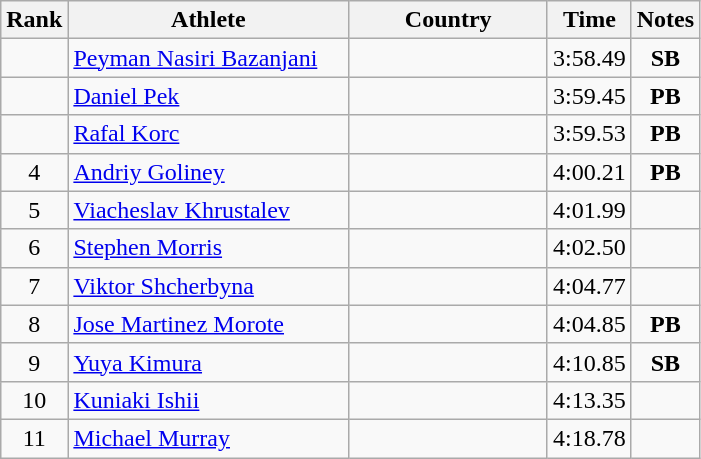<table class="wikitable sortable" style="text-align:center">
<tr>
<th>Rank</th>
<th style="width:180px">Athlete</th>
<th style="width:125px">Country</th>
<th>Time</th>
<th>Notes</th>
</tr>
<tr>
<td></td>
<td style="text-align:left;"><a href='#'>Peyman Nasiri Bazanjani</a></td>
<td style="text-align:left;"></td>
<td>3:58.49</td>
<td><strong>SB</strong></td>
</tr>
<tr>
<td></td>
<td style="text-align:left;"><a href='#'>Daniel Pek</a></td>
<td style="text-align:left;"></td>
<td>3:59.45</td>
<td><strong>PB</strong></td>
</tr>
<tr>
<td></td>
<td style="text-align:left;"><a href='#'>Rafal Korc</a></td>
<td style="text-align:left;"></td>
<td>3:59.53</td>
<td><strong>PB</strong></td>
</tr>
<tr>
<td>4</td>
<td style="text-align:left;"><a href='#'>Andriy Goliney</a></td>
<td style="text-align:left;"></td>
<td>4:00.21</td>
<td><strong>PB</strong></td>
</tr>
<tr>
<td>5</td>
<td style="text-align:left;"><a href='#'>Viacheslav Khrustalev</a></td>
<td style="text-align:left;"></td>
<td>4:01.99</td>
<td></td>
</tr>
<tr>
<td>6</td>
<td style="text-align:left;"><a href='#'>Stephen Morris</a></td>
<td style="text-align:left;"></td>
<td>4:02.50</td>
<td></td>
</tr>
<tr>
<td>7</td>
<td style="text-align:left;"><a href='#'>Viktor Shcherbyna</a></td>
<td style="text-align:left;"></td>
<td>4:04.77</td>
<td></td>
</tr>
<tr>
<td>8</td>
<td style="text-align:left;"><a href='#'>Jose Martinez Morote</a></td>
<td style="text-align:left;"></td>
<td>4:04.85</td>
<td><strong>PB</strong></td>
</tr>
<tr>
<td>9</td>
<td style="text-align:left;"><a href='#'>Yuya Kimura</a></td>
<td style="text-align:left;"></td>
<td>4:10.85</td>
<td><strong>SB</strong></td>
</tr>
<tr>
<td>10</td>
<td style="text-align:left;"><a href='#'>Kuniaki Ishii</a></td>
<td style="text-align:left;"></td>
<td>4:13.35</td>
<td></td>
</tr>
<tr>
<td>11</td>
<td style="text-align:left;"><a href='#'>Michael Murray</a></td>
<td style="text-align:left;"></td>
<td>4:18.78</td>
<td></td>
</tr>
</table>
